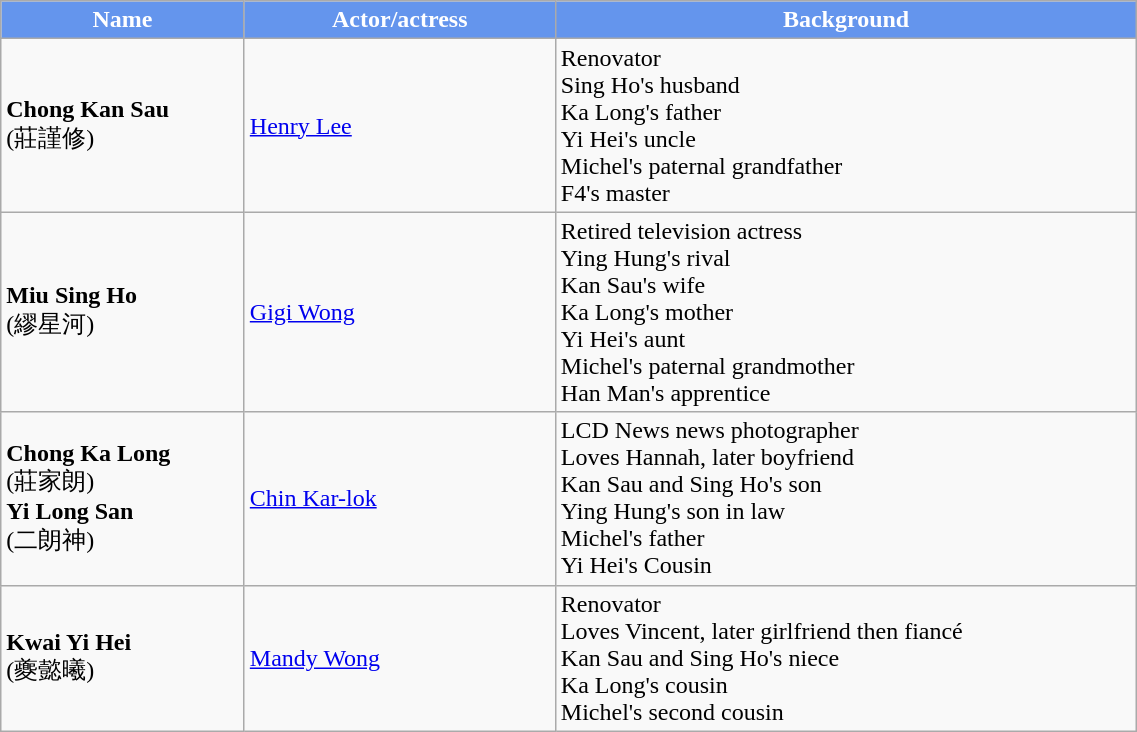<table class="wikitable" width="60%">
<tr style="background:cornflowerblue; color:white" align="center">
<td style="width:6%"><strong>Name</strong></td>
<td style="width:6%"><strong>Actor/actress</strong></td>
<td style="width:15%"><strong>Background</strong></td>
</tr>
<tr>
<td><strong>Chong Kan Sau</strong><br>(莊謹修)</td>
<td><a href='#'>Henry Lee</a></td>
<td>Renovator<br>Sing Ho's husband<br>Ka Long's father<br>Yi Hei's uncle<br>Michel's paternal grandfather<br>F4's master</td>
</tr>
<tr>
<td><strong>Miu Sing Ho</strong><br>(繆星河)</td>
<td><a href='#'>Gigi Wong</a></td>
<td>Retired television actress<br>Ying Hung's rival<br>Kan Sau's wife<br>Ka Long's mother<br>Yi Hei's aunt<br>Michel's paternal grandmother<br>Han Man's apprentice</td>
</tr>
<tr>
<td><strong>Chong Ka Long</strong><br>(莊家朗)<br><strong>Yi Long San</strong><br>(二朗神)</td>
<td><a href='#'>Chin Kar-lok</a></td>
<td>LCD News news photographer<br> Loves Hannah, later boyfriend<br>Kan Sau and Sing Ho's son<br> Ying Hung's son in law<br>Michel's father<br>Yi Hei's Cousin</td>
</tr>
<tr>
<td><strong>Kwai Yi Hei</strong><br>(夔懿曦)</td>
<td><a href='#'>Mandy Wong</a></td>
<td>Renovator<br>Loves Vincent, later girlfriend then fiancé<br>Kan Sau and Sing Ho's niece<br>Ka Long's cousin<br> Michel's second cousin</td>
</tr>
</table>
